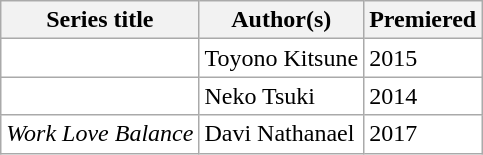<table class="wikitable sortable" style="background: #FFF;">
<tr>
<th>Series title</th>
<th>Author(s)</th>
<th>Premiered</th>
</tr>
<tr>
<td></td>
<td>Toyono Kitsune</td>
<td>2015</td>
</tr>
<tr>
<td></td>
<td>Neko Tsuki</td>
<td>2014</td>
</tr>
<tr>
<td><em>Work Love Balance</em></td>
<td>Davi Nathanael</td>
<td>2017</td>
</tr>
</table>
